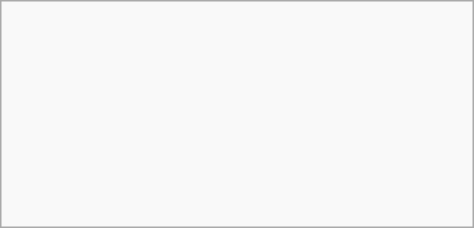<table class="wikitable" width=25%>
<tr>
<td><br><br>
<br>
<br>
<br>
<br>
<br>
<br>
</td>
</tr>
</table>
